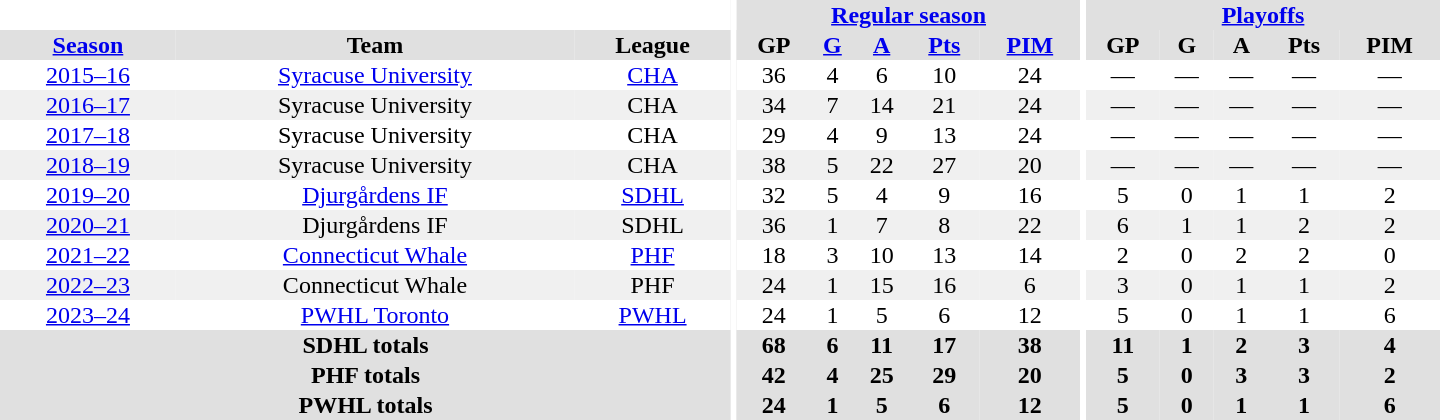<table border="0" cellpadding="1" cellspacing="0" style="text-align:center; width:60em">
<tr bgcolor="#e0e0e0">
<th colspan="3" bgcolor="#ffffff"></th>
<th rowspan="97" bgcolor="#ffffff"></th>
<th colspan="5"><a href='#'>Regular season</a></th>
<th rowspan="97" bgcolor="#ffffff"></th>
<th colspan="5"><a href='#'>Playoffs</a></th>
</tr>
<tr bgcolor="#e0e0e0">
<th><a href='#'>Season</a></th>
<th>Team</th>
<th>League</th>
<th>GP</th>
<th><a href='#'>G</a></th>
<th><a href='#'>A</a></th>
<th><a href='#'>Pts</a></th>
<th><a href='#'>PIM</a></th>
<th>GP</th>
<th>G</th>
<th>A</th>
<th>Pts</th>
<th>PIM</th>
</tr>
<tr>
<td><a href='#'>2015–16</a></td>
<td><a href='#'>Syracuse University</a></td>
<td><a href='#'>CHA</a></td>
<td>36</td>
<td>4</td>
<td>6</td>
<td>10</td>
<td>24</td>
<td>—</td>
<td>—</td>
<td>—</td>
<td>—</td>
<td>—</td>
</tr>
<tr bgcolor="#f0f0f0">
<td><a href='#'>2016–17</a></td>
<td>Syracuse University</td>
<td>CHA</td>
<td>34</td>
<td>7</td>
<td>14</td>
<td>21</td>
<td>24</td>
<td>—</td>
<td>—</td>
<td>—</td>
<td>—</td>
<td>—</td>
</tr>
<tr>
<td><a href='#'>2017–18</a></td>
<td>Syracuse University</td>
<td>CHA</td>
<td>29</td>
<td>4</td>
<td>9</td>
<td>13</td>
<td>24</td>
<td>—</td>
<td>—</td>
<td>—</td>
<td>—</td>
<td>—</td>
</tr>
<tr bgcolor="#f0f0f0">
<td><a href='#'>2018–19</a></td>
<td>Syracuse University</td>
<td>CHA</td>
<td>38</td>
<td>5</td>
<td>22</td>
<td>27</td>
<td>20</td>
<td>—</td>
<td>—</td>
<td>—</td>
<td>—</td>
<td>—</td>
</tr>
<tr>
<td><a href='#'>2019–20</a></td>
<td><a href='#'>Djurgårdens IF</a></td>
<td><a href='#'>SDHL</a></td>
<td>32</td>
<td>5</td>
<td>4</td>
<td>9</td>
<td>16</td>
<td>5</td>
<td>0</td>
<td>1</td>
<td>1</td>
<td>2</td>
</tr>
<tr bgcolor="#f0f0f0">
<td><a href='#'>2020–21</a></td>
<td>Djurgårdens IF</td>
<td>SDHL</td>
<td>36</td>
<td>1</td>
<td>7</td>
<td>8</td>
<td>22</td>
<td>6</td>
<td>1</td>
<td>1</td>
<td>2</td>
<td>2</td>
</tr>
<tr>
<td><a href='#'>2021–22</a></td>
<td><a href='#'>Connecticut Whale</a></td>
<td><a href='#'>PHF</a></td>
<td>18</td>
<td>3</td>
<td>10</td>
<td>13</td>
<td>14</td>
<td>2</td>
<td>0</td>
<td>2</td>
<td>2</td>
<td>0</td>
</tr>
<tr bgcolor="#f0f0f0">
<td><a href='#'>2022–23</a></td>
<td>Connecticut Whale</td>
<td>PHF</td>
<td>24</td>
<td>1</td>
<td>15</td>
<td>16</td>
<td>6</td>
<td>3</td>
<td>0</td>
<td>1</td>
<td>1</td>
<td>2</td>
</tr>
<tr>
<td><a href='#'>2023–24</a></td>
<td><a href='#'>PWHL Toronto</a></td>
<td><a href='#'>PWHL</a></td>
<td>24</td>
<td>1</td>
<td>5</td>
<td>6</td>
<td>12</td>
<td>5</td>
<td>0</td>
<td>1</td>
<td>1</td>
<td>6</td>
</tr>
<tr bgcolor="#e0e0e0">
<th colspan="3">SDHL totals</th>
<th>68</th>
<th>6</th>
<th>11</th>
<th>17</th>
<th>38</th>
<th>11</th>
<th>1</th>
<th>2</th>
<th>3</th>
<th>4</th>
</tr>
<tr bgcolor="#e0e0e0">
<th colspan="3">PHF totals</th>
<th>42</th>
<th>4</th>
<th>25</th>
<th>29</th>
<th>20</th>
<th>5</th>
<th>0</th>
<th>3</th>
<th>3</th>
<th>2</th>
</tr>
<tr bgcolor="#e0e0e0">
<th colspan="3">PWHL totals</th>
<th>24</th>
<th>1</th>
<th>5</th>
<th>6</th>
<th>12</th>
<th>5</th>
<th>0</th>
<th>1</th>
<th>1</th>
<th>6</th>
</tr>
</table>
